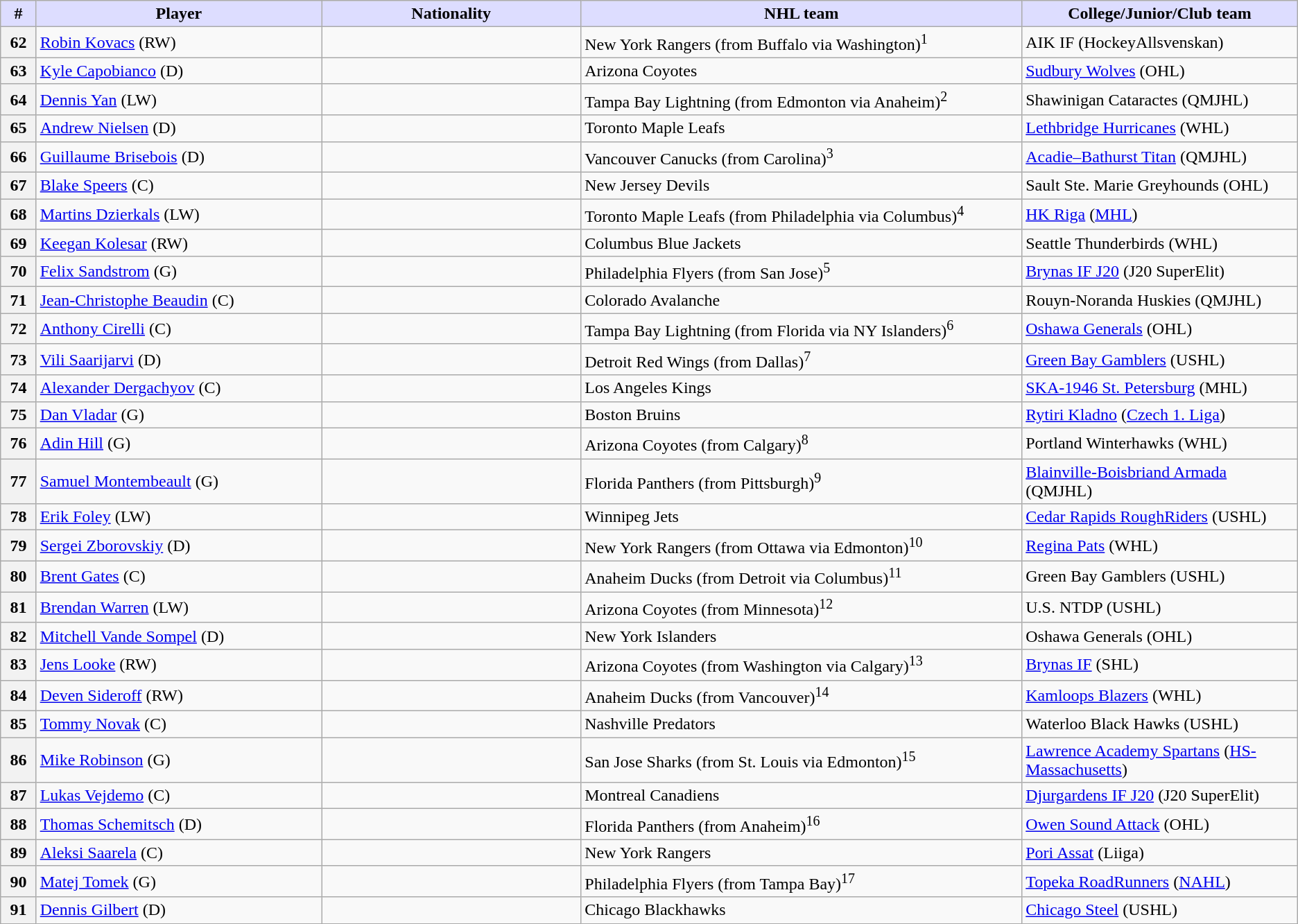<table class="wikitable">
<tr>
<th style="background:#ddf; width:2.75%;">#</th>
<th style="background:#ddf; width:22.0%;">Player</th>
<th style="background:#ddf; width:20.0%;">Nationality</th>
<th style="background:#ddf; width:34.0%;">NHL team</th>
<th style="background:#ddf; width:100.0%;">College/Junior/Club team</th>
</tr>
<tr>
<th>62</th>
<td><a href='#'>Robin Kovacs</a> (RW)</td>
<td></td>
<td>New York Rangers (from Buffalo via Washington)<sup>1</sup></td>
<td>AIK IF (HockeyAllsvenskan)</td>
</tr>
<tr>
<th>63</th>
<td><a href='#'>Kyle Capobianco</a> (D)</td>
<td></td>
<td>Arizona Coyotes</td>
<td><a href='#'>Sudbury Wolves</a> (OHL)</td>
</tr>
<tr>
<th>64</th>
<td><a href='#'>Dennis Yan</a> (LW)</td>
<td></td>
<td>Tampa Bay Lightning (from Edmonton via Anaheim)<sup>2</sup></td>
<td>Shawinigan Cataractes (QMJHL)</td>
</tr>
<tr>
<th>65</th>
<td><a href='#'>Andrew Nielsen</a> (D)</td>
<td></td>
<td>Toronto Maple Leafs</td>
<td><a href='#'>Lethbridge Hurricanes</a> (WHL)</td>
</tr>
<tr>
<th>66</th>
<td><a href='#'>Guillaume Brisebois</a> (D)</td>
<td></td>
<td>Vancouver Canucks (from Carolina)<sup>3</sup></td>
<td><a href='#'>Acadie–Bathurst Titan</a> (QMJHL)</td>
</tr>
<tr>
<th>67</th>
<td><a href='#'>Blake Speers</a> (C)</td>
<td></td>
<td>New Jersey Devils</td>
<td>Sault Ste. Marie Greyhounds (OHL)</td>
</tr>
<tr>
<th>68</th>
<td><a href='#'>Martins Dzierkals</a> (LW)</td>
<td></td>
<td>Toronto Maple Leafs (from Philadelphia via Columbus)<sup>4</sup></td>
<td><a href='#'>HK Riga</a> (<a href='#'>MHL</a>)</td>
</tr>
<tr>
<th>69</th>
<td><a href='#'>Keegan Kolesar</a> (RW)</td>
<td></td>
<td>Columbus Blue Jackets</td>
<td>Seattle Thunderbirds (WHL)</td>
</tr>
<tr>
<th>70</th>
<td><a href='#'>Felix Sandstrom</a> (G)</td>
<td></td>
<td>Philadelphia Flyers (from San Jose)<sup>5</sup></td>
<td><a href='#'>Brynas IF J20</a> (J20 SuperElit)</td>
</tr>
<tr>
<th>71</th>
<td><a href='#'>Jean-Christophe Beaudin</a> (C)</td>
<td></td>
<td>Colorado Avalanche</td>
<td>Rouyn-Noranda Huskies (QMJHL)</td>
</tr>
<tr>
<th>72</th>
<td><a href='#'>Anthony Cirelli</a> (C)</td>
<td></td>
<td>Tampa Bay Lightning (from Florida via NY Islanders)<sup>6</sup></td>
<td><a href='#'>Oshawa Generals</a> (OHL)</td>
</tr>
<tr>
<th>73</th>
<td><a href='#'>Vili Saarijarvi</a> (D)</td>
<td></td>
<td>Detroit Red Wings (from Dallas)<sup>7</sup></td>
<td><a href='#'>Green Bay Gamblers</a> (USHL)</td>
</tr>
<tr>
<th>74</th>
<td><a href='#'>Alexander Dergachyov</a> (C)</td>
<td></td>
<td>Los Angeles Kings</td>
<td><a href='#'>SKA-1946 St. Petersburg</a> (MHL)</td>
</tr>
<tr>
<th>75</th>
<td><a href='#'>Dan Vladar</a> (G)</td>
<td></td>
<td>Boston Bruins</td>
<td><a href='#'>Rytiri Kladno</a> (<a href='#'>Czech 1. Liga</a>)</td>
</tr>
<tr>
<th>76</th>
<td><a href='#'>Adin Hill</a> (G)</td>
<td></td>
<td>Arizona Coyotes (from Calgary)<sup>8</sup></td>
<td>Portland Winterhawks (WHL)</td>
</tr>
<tr>
<th>77</th>
<td><a href='#'>Samuel Montembeault</a> (G)</td>
<td></td>
<td>Florida Panthers (from Pittsburgh)<sup>9</sup></td>
<td><a href='#'>Blainville-Boisbriand Armada</a> (QMJHL)</td>
</tr>
<tr>
<th>78</th>
<td><a href='#'>Erik Foley</a> (LW)</td>
<td></td>
<td>Winnipeg Jets</td>
<td><a href='#'>Cedar Rapids RoughRiders</a> (USHL)</td>
</tr>
<tr>
<th>79</th>
<td><a href='#'>Sergei Zborovskiy</a> (D)</td>
<td></td>
<td>New York Rangers (from Ottawa via Edmonton)<sup>10</sup></td>
<td><a href='#'>Regina Pats</a> (WHL)</td>
</tr>
<tr>
<th>80</th>
<td><a href='#'>Brent Gates</a> (C)</td>
<td></td>
<td>Anaheim Ducks (from Detroit via Columbus)<sup>11</sup></td>
<td>Green Bay Gamblers (USHL)</td>
</tr>
<tr>
<th>81</th>
<td><a href='#'>Brendan Warren</a> (LW)</td>
<td></td>
<td>Arizona Coyotes (from Minnesota)<sup>12</sup></td>
<td>U.S. NTDP (USHL)</td>
</tr>
<tr>
<th>82</th>
<td><a href='#'>Mitchell Vande Sompel</a> (D)</td>
<td></td>
<td>New York Islanders</td>
<td>Oshawa Generals (OHL)</td>
</tr>
<tr>
<th>83</th>
<td><a href='#'>Jens Looke</a> (RW)</td>
<td></td>
<td>Arizona Coyotes (from Washington via Calgary)<sup>13</sup></td>
<td><a href='#'>Brynas IF</a> (SHL)</td>
</tr>
<tr>
<th>84</th>
<td><a href='#'>Deven Sideroff</a> (RW)</td>
<td></td>
<td>Anaheim Ducks (from Vancouver)<sup>14</sup></td>
<td><a href='#'>Kamloops Blazers</a> (WHL)</td>
</tr>
<tr>
<th>85</th>
<td><a href='#'>Tommy Novak</a> (C)</td>
<td></td>
<td>Nashville Predators</td>
<td>Waterloo Black Hawks (USHL)</td>
</tr>
<tr>
<th>86</th>
<td><a href='#'>Mike Robinson</a> (G)</td>
<td></td>
<td>San Jose Sharks (from St. Louis via Edmonton)<sup>15</sup></td>
<td><a href='#'>Lawrence Academy Spartans</a> (<a href='#'>HS-Massachusetts</a>)</td>
</tr>
<tr>
<th>87</th>
<td><a href='#'>Lukas Vejdemo</a> (C)</td>
<td></td>
<td>Montreal Canadiens</td>
<td><a href='#'>Djurgardens IF J20</a> (J20 SuperElit)</td>
</tr>
<tr>
<th>88</th>
<td><a href='#'>Thomas Schemitsch</a> (D)</td>
<td></td>
<td>Florida Panthers (from Anaheim)<sup>16</sup></td>
<td><a href='#'>Owen Sound Attack</a> (OHL)</td>
</tr>
<tr>
<th>89</th>
<td><a href='#'>Aleksi Saarela</a> (C)</td>
<td></td>
<td>New York Rangers</td>
<td><a href='#'>Pori Assat</a> (Liiga)</td>
</tr>
<tr>
<th>90</th>
<td><a href='#'>Matej Tomek</a> (G)</td>
<td></td>
<td>Philadelphia Flyers (from Tampa Bay)<sup>17</sup></td>
<td><a href='#'>Topeka RoadRunners</a> (<a href='#'>NAHL</a>)</td>
</tr>
<tr>
<th>91</th>
<td><a href='#'>Dennis Gilbert</a> (D)</td>
<td></td>
<td>Chicago Blackhawks</td>
<td><a href='#'>Chicago Steel</a> (USHL)</td>
</tr>
</table>
